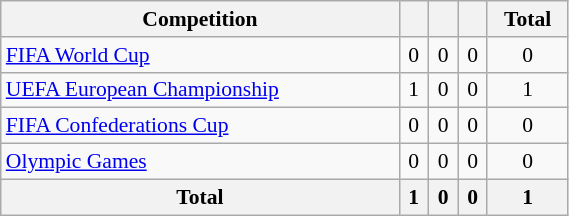<table class="wikitable" style="width:30%; font-size:90%; text-align:center;">
<tr>
<th>Competition</th>
<th></th>
<th></th>
<th></th>
<th>Total</th>
</tr>
<tr>
<td align=left><a href='#'>FIFA World Cup</a></td>
<td>0</td>
<td>0</td>
<td>0</td>
<td>0</td>
</tr>
<tr>
<td align=left><a href='#'>UEFA European Championship</a></td>
<td>1</td>
<td>0</td>
<td>0</td>
<td>1</td>
</tr>
<tr>
<td align=left><a href='#'>FIFA Confederations Cup</a></td>
<td>0</td>
<td>0</td>
<td>0</td>
<td>0</td>
</tr>
<tr>
<td align=left><a href='#'>Olympic Games</a></td>
<td>0</td>
<td>0</td>
<td>0</td>
<td>0</td>
</tr>
<tr>
<th>Total</th>
<th>1</th>
<th>0</th>
<th>0</th>
<th>1</th>
</tr>
</table>
